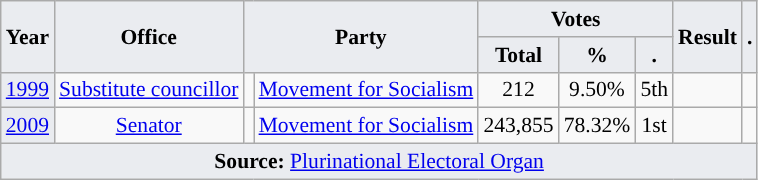<table class="wikitable" style="font-size:90%; text-align:center;">
<tr>
<th style="background-color:#EAECF0;" rowspan=2>Year</th>
<th style="background-color:#EAECF0;" rowspan=2>Office</th>
<th style="background-color:#EAECF0;" colspan=2 rowspan=2>Party</th>
<th style="background-color:#EAECF0;" colspan=3>Votes</th>
<th style="background-color:#EAECF0;" rowspan=2>Result</th>
<th style="background-color:#EAECF0;" rowspan=2>.</th>
</tr>
<tr>
<th style="background-color:#EAECF0;">Total</th>
<th style="background-color:#EAECF0;">%</th>
<th style="background-color:#EAECF0;">.</th>
</tr>
<tr>
<td style="background-color:#EAECF0;"><a href='#'>1999</a></td>
<td><a href='#'>Substitute councillor</a></td>
<td style="background-color:"></td>
<td><a href='#'>Movement for Socialism</a></td>
<td>212</td>
<td>9.50%</td>
<td>5th</td>
<td></td>
<td></td>
</tr>
<tr>
<td style="background-color:#EAECF0;"><a href='#'>2009</a></td>
<td><a href='#'>Senator</a></td>
<td style="background-color:"></td>
<td><a href='#'>Movement for Socialism</a></td>
<td>243,855</td>
<td>78.32%</td>
<td>1st</td>
<td></td>
<td></td>
</tr>
<tr>
<td style="background-color:#EAECF0;" colspan=9><strong>Source:</strong> <a href='#'>Plurinational Electoral Organ</a>  </td>
</tr>
</table>
